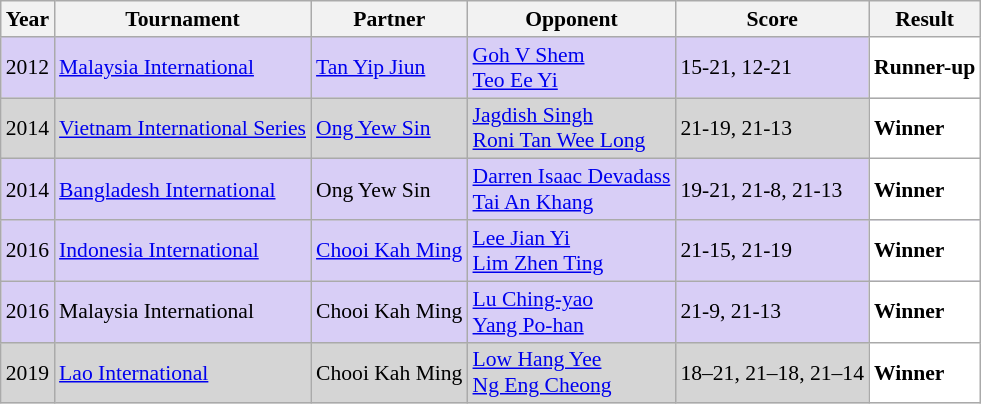<table class="sortable wikitable" style="font-size: 90%;">
<tr>
<th>Year</th>
<th>Tournament</th>
<th>Partner</th>
<th>Opponent</th>
<th>Score</th>
<th>Result</th>
</tr>
<tr style="background:#D8CEF6">
<td align="center">2012</td>
<td align="left"><a href='#'>Malaysia International</a></td>
<td align="left"> <a href='#'>Tan Yip Jiun</a></td>
<td align="left"> <a href='#'>Goh V Shem</a><br> <a href='#'>Teo Ee Yi</a></td>
<td align="left">15-21, 12-21</td>
<td style="text-align:left; background:white"> <strong>Runner-up</strong></td>
</tr>
<tr style="background:#D5D5D5">
<td align="center">2014</td>
<td align="left"><a href='#'>Vietnam International Series</a></td>
<td align="left"> <a href='#'>Ong Yew Sin</a></td>
<td align="left"> <a href='#'>Jagdish Singh</a><br> <a href='#'>Roni Tan Wee Long</a></td>
<td align="left">21-19, 21-13</td>
<td style="text-align:left; background:white"> <strong>Winner</strong></td>
</tr>
<tr style="background:#D8CEF6">
<td align="center">2014</td>
<td align="left"><a href='#'>Bangladesh International</a></td>
<td align="left"> Ong Yew Sin</td>
<td align="left"> <a href='#'>Darren Isaac Devadass</a><br> <a href='#'>Tai An Khang</a></td>
<td align="left">19-21, 21-8, 21-13</td>
<td style="text-align:left; background:white"> <strong>Winner</strong></td>
</tr>
<tr style="background:#D8CEF6">
<td align="center">2016</td>
<td align="left"><a href='#'>Indonesia International</a></td>
<td align="left"> <a href='#'>Chooi Kah Ming</a></td>
<td align="left"> <a href='#'>Lee Jian Yi</a><br> <a href='#'>Lim Zhen Ting</a></td>
<td align="left">21-15, 21-19</td>
<td style="text-align:left; background:white"> <strong>Winner</strong></td>
</tr>
<tr style="background:#D8CEF6">
<td align="center">2016</td>
<td align="left">Malaysia International</td>
<td align="left"> Chooi Kah Ming</td>
<td align="left"> <a href='#'>Lu Ching-yao</a><br> <a href='#'>Yang Po-han</a></td>
<td align="left">21-9, 21-13</td>
<td style="text-align:left; background:white"> <strong>Winner</strong></td>
</tr>
<tr style="background:#D5D5D5">
<td align="center">2019</td>
<td align="left"><a href='#'>Lao International</a></td>
<td align="left"> Chooi Kah Ming</td>
<td align="left"> <a href='#'>Low Hang Yee</a><br> <a href='#'>Ng Eng Cheong</a></td>
<td align="left">18–21, 21–18, 21–14</td>
<td style="text-align:left; background:white"> <strong>Winner</strong></td>
</tr>
</table>
